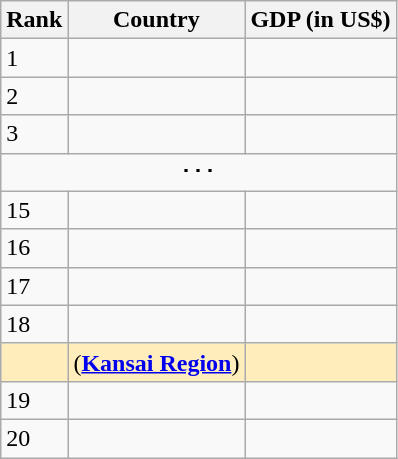<table class="wikitable" border="1" 2>
<tr>
<th>Rank</th>
<th>Country</th>
<th>GDP (in US$)</th>
</tr>
<tr>
<td>1</td>
<td></td>
<td></td>
</tr>
<tr>
<td>2</td>
<td></td>
<td></td>
</tr>
<tr>
<td>3</td>
<td></td>
<td></td>
</tr>
<tr>
<td colspan="4" style="text-align:center;">･･･</td>
</tr>
<tr>
<td>15</td>
<td></td>
<td></td>
</tr>
<tr>
<td>16</td>
<td></td>
<td></td>
</tr>
<tr>
<td>17</td>
<td></td>
<td></td>
</tr>
<tr>
<td>18</td>
<td></td>
<td></td>
</tr>
<tr bgcolor="#ffeebb">
<td></td>
<td>(<strong><a href='#'>Kansai Region</a></strong>)</td>
<td></td>
</tr>
<tr>
<td>19</td>
<td></td>
<td></td>
</tr>
<tr>
<td>20</td>
<td></td>
<td></td>
</tr>
</table>
